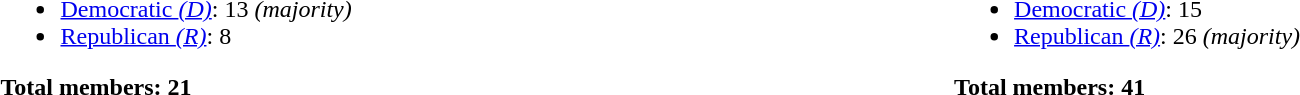<table width=100%>
<tr valign=top>
<td><br><ul><li><a href='#'>Democratic <em>(D)</em></a>: 13 <em>(majority)</em></li><li><a href='#'>Republican <em>(R)</em></a>: 8</li></ul><strong>Total members: 21</strong></td>
<td><br><ul><li><a href='#'>Democratic <em>(D)</em></a>: 15</li><li><a href='#'>Republican <em>(R)</em></a>: 26 <em>(majority)</em></li></ul><strong>Total members: 41</strong></td>
</tr>
</table>
